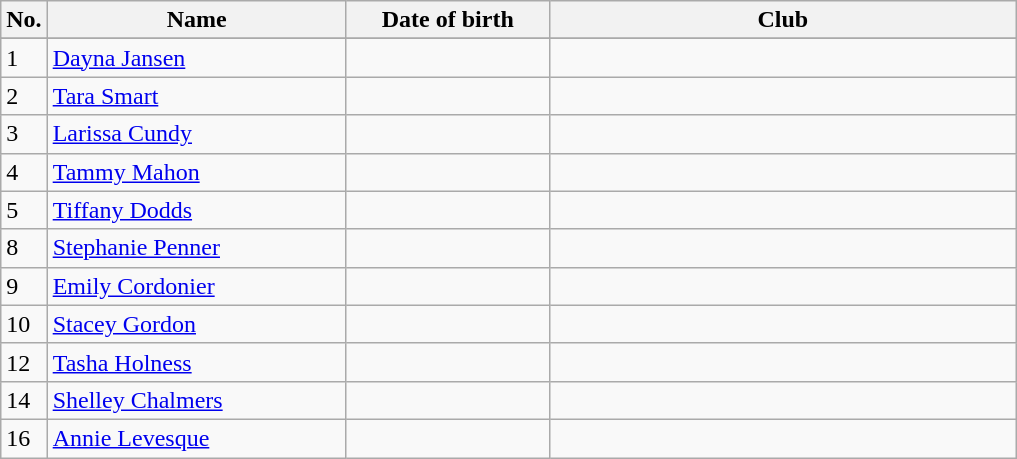<table class=wikitable sortable style=font-size:100%; text-align:center;>
<tr>
<th>No.</th>
<th style=width:12em>Name</th>
<th style=width:8em>Date of birth</th>
<th style=width:19em>Club</th>
</tr>
<tr>
</tr>
<tr ||>
</tr>
<tr>
<td>1</td>
<td><a href='#'>Dayna Jansen</a></td>
<td></td>
<td></td>
</tr>
<tr>
<td>2</td>
<td><a href='#'>Tara Smart</a></td>
<td></td>
<td></td>
</tr>
<tr>
<td>3</td>
<td><a href='#'>Larissa Cundy</a></td>
<td></td>
<td></td>
</tr>
<tr>
<td>4</td>
<td><a href='#'>Tammy Mahon</a></td>
<td></td>
<td></td>
</tr>
<tr>
<td>5</td>
<td><a href='#'>Tiffany Dodds</a></td>
<td></td>
<td></td>
</tr>
<tr>
<td>8</td>
<td><a href='#'>Stephanie Penner</a></td>
<td></td>
<td></td>
</tr>
<tr>
<td>9</td>
<td><a href='#'>Emily Cordonier</a></td>
<td></td>
<td></td>
</tr>
<tr>
<td>10</td>
<td><a href='#'>Stacey Gordon</a></td>
<td></td>
<td></td>
</tr>
<tr>
<td>12</td>
<td><a href='#'>Tasha Holness</a></td>
<td></td>
<td></td>
</tr>
<tr>
<td>14</td>
<td><a href='#'>Shelley Chalmers</a></td>
<td></td>
<td></td>
</tr>
<tr>
<td>16</td>
<td><a href='#'>Annie Levesque</a></td>
<td></td>
<td></td>
</tr>
</table>
